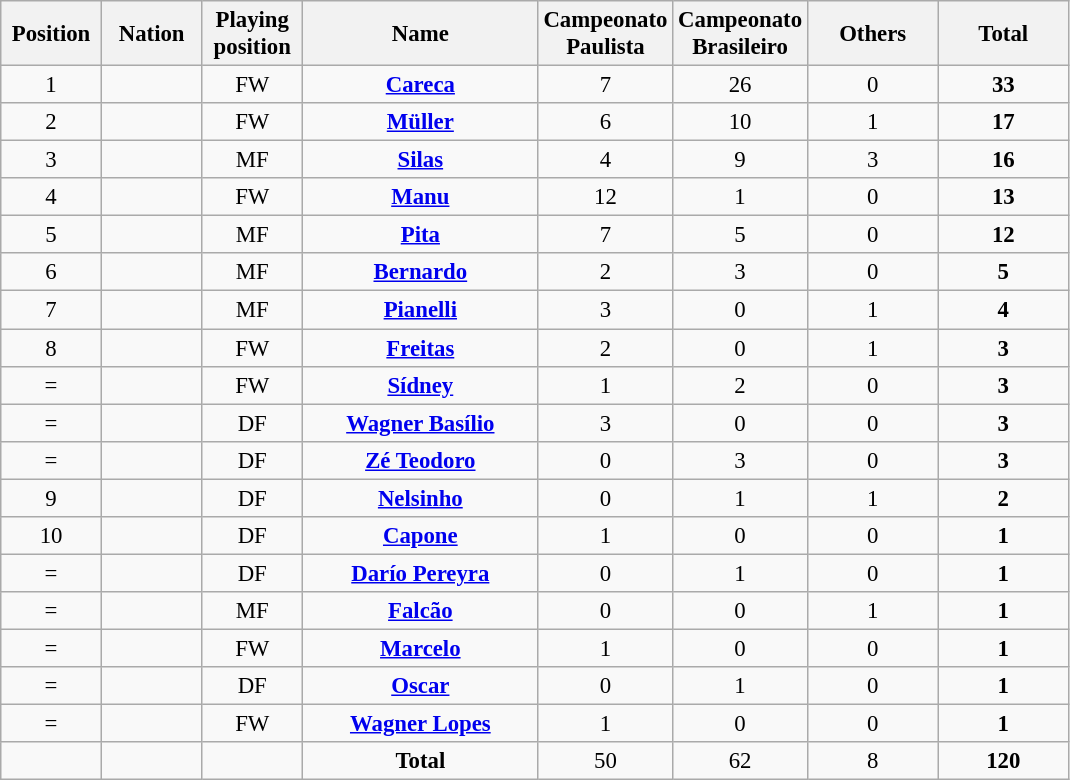<table class="wikitable" style="font-size: 95%; text-align: center;">
<tr>
<th width=60>Position</th>
<th width=60>Nation</th>
<th width=60>Playing position</th>
<th width=150>Name</th>
<th width=80>Campeonato Paulista</th>
<th width=80>Campeonato Brasileiro</th>
<th width=80>Others</th>
<th width=80>Total</th>
</tr>
<tr>
<td>1</td>
<td></td>
<td>FW</td>
<td><strong><a href='#'>Careca</a></strong></td>
<td>7</td>
<td>26</td>
<td>0</td>
<td><strong>33</strong></td>
</tr>
<tr>
<td>2</td>
<td></td>
<td>FW</td>
<td><strong><a href='#'>Müller</a></strong></td>
<td>6</td>
<td>10</td>
<td>1</td>
<td><strong>17</strong></td>
</tr>
<tr>
<td>3</td>
<td></td>
<td>MF</td>
<td><strong><a href='#'>Silas</a></strong></td>
<td>4</td>
<td>9</td>
<td>3</td>
<td><strong>16</strong></td>
</tr>
<tr>
<td>4</td>
<td></td>
<td>FW</td>
<td><strong><a href='#'>Manu</a></strong></td>
<td>12</td>
<td>1</td>
<td>0</td>
<td><strong>13</strong></td>
</tr>
<tr>
<td>5</td>
<td></td>
<td>MF</td>
<td><strong><a href='#'>Pita</a></strong></td>
<td>7</td>
<td>5</td>
<td>0</td>
<td><strong>12</strong></td>
</tr>
<tr>
<td>6</td>
<td></td>
<td>MF</td>
<td><strong><a href='#'>Bernardo</a></strong></td>
<td>2</td>
<td>3</td>
<td>0</td>
<td><strong>5</strong></td>
</tr>
<tr>
<td>7</td>
<td></td>
<td>MF</td>
<td><strong><a href='#'>Pianelli</a></strong></td>
<td>3</td>
<td>0</td>
<td>1</td>
<td><strong>4</strong></td>
</tr>
<tr>
<td>8</td>
<td></td>
<td>FW</td>
<td><strong><a href='#'>Freitas</a></strong></td>
<td>2</td>
<td>0</td>
<td>1</td>
<td><strong>3</strong></td>
</tr>
<tr>
<td>=</td>
<td></td>
<td>FW</td>
<td><strong><a href='#'>Sídney</a></strong></td>
<td>1</td>
<td>2</td>
<td>0</td>
<td><strong>3</strong></td>
</tr>
<tr>
<td>=</td>
<td></td>
<td>DF</td>
<td><strong><a href='#'>Wagner Basílio</a></strong></td>
<td>3</td>
<td>0</td>
<td>0</td>
<td><strong>3</strong></td>
</tr>
<tr>
<td>=</td>
<td></td>
<td>DF</td>
<td><strong><a href='#'>Zé Teodoro</a></strong></td>
<td>0</td>
<td>3</td>
<td>0</td>
<td><strong>3</strong></td>
</tr>
<tr>
<td>9</td>
<td></td>
<td>DF</td>
<td><strong><a href='#'>Nelsinho</a></strong></td>
<td>0</td>
<td>1</td>
<td>1</td>
<td><strong>2</strong></td>
</tr>
<tr>
<td>10</td>
<td></td>
<td>DF</td>
<td><strong><a href='#'>Capone</a></strong></td>
<td>1</td>
<td>0</td>
<td>0</td>
<td><strong>1</strong></td>
</tr>
<tr>
<td>=</td>
<td></td>
<td>DF</td>
<td><strong><a href='#'>Darío Pereyra</a></strong></td>
<td>0</td>
<td>1</td>
<td>0</td>
<td><strong>1</strong></td>
</tr>
<tr>
<td>=</td>
<td></td>
<td>MF</td>
<td><strong><a href='#'>Falcão</a></strong></td>
<td>0</td>
<td>0</td>
<td>1</td>
<td><strong>1</strong></td>
</tr>
<tr>
<td>=</td>
<td></td>
<td>FW</td>
<td><strong><a href='#'>Marcelo</a></strong></td>
<td>1</td>
<td>0</td>
<td>0</td>
<td><strong>1</strong></td>
</tr>
<tr>
<td>=</td>
<td></td>
<td>DF</td>
<td><strong><a href='#'>Oscar</a></strong></td>
<td>0</td>
<td>1</td>
<td>0</td>
<td><strong>1</strong></td>
</tr>
<tr>
<td>=</td>
<td></td>
<td>FW</td>
<td><strong><a href='#'>Wagner Lopes</a></strong></td>
<td>1</td>
<td>0</td>
<td>0</td>
<td><strong>1</strong></td>
</tr>
<tr>
<td></td>
<td></td>
<td></td>
<td><strong>Total</strong></td>
<td>50</td>
<td>62</td>
<td>8</td>
<td><strong>120</strong></td>
</tr>
</table>
